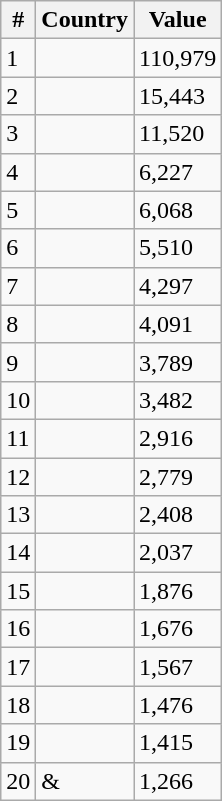<table class="wikitable sortable plainrowheads" ;">
<tr>
<th scope="col">#</th>
<th scope="col">Country</th>
<th scope="col">Value</th>
</tr>
<tr>
<td>1</td>
<td></td>
<td>110,979</td>
</tr>
<tr>
<td>2</td>
<td></td>
<td>15,443</td>
</tr>
<tr>
<td>3</td>
<td></td>
<td>11,520</td>
</tr>
<tr>
<td>4</td>
<td></td>
<td>6,227</td>
</tr>
<tr>
<td>5</td>
<td></td>
<td>6,068</td>
</tr>
<tr>
<td>6</td>
<td></td>
<td>5,510</td>
</tr>
<tr>
<td>7</td>
<td></td>
<td>4,297</td>
</tr>
<tr>
<td>8</td>
<td></td>
<td>4,091</td>
</tr>
<tr>
<td>9</td>
<td></td>
<td>3,789</td>
</tr>
<tr>
<td>10</td>
<td></td>
<td>3,482</td>
</tr>
<tr>
<td>11</td>
<td></td>
<td>2,916</td>
</tr>
<tr>
<td>12</td>
<td></td>
<td>2,779</td>
</tr>
<tr>
<td>13</td>
<td></td>
<td>2,408</td>
</tr>
<tr>
<td>14</td>
<td></td>
<td>2,037</td>
</tr>
<tr>
<td>15</td>
<td></td>
<td>1,876</td>
</tr>
<tr>
<td>16</td>
<td></td>
<td>1,676</td>
</tr>
<tr>
<td>17</td>
<td></td>
<td>1,567</td>
</tr>
<tr>
<td>18</td>
<td></td>
<td>1,476</td>
</tr>
<tr>
<td>19</td>
<td></td>
<td>1,415</td>
</tr>
<tr>
<td>20</td>
<td> & </td>
<td>1,266</td>
</tr>
</table>
